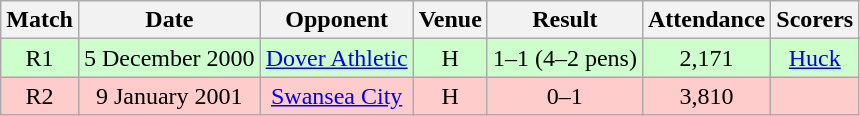<table class="wikitable" style="font-size:100%; text-align:center">
<tr>
<th>Match</th>
<th>Date</th>
<th>Opponent</th>
<th>Venue</th>
<th>Result</th>
<th>Attendance</th>
<th>Scorers</th>
</tr>
<tr style="background: #CCFFCC;">
<td>R1</td>
<td>5 December 2000</td>
<td><a href='#'>Dover Athletic</a></td>
<td>H</td>
<td>1–1 (4–2 pens)</td>
<td>2,171</td>
<td><a href='#'>Huck</a></td>
</tr>
<tr style="background: #FFCCCC;">
<td>R2</td>
<td>9 January 2001</td>
<td><a href='#'>Swansea City</a></td>
<td>H</td>
<td>0–1</td>
<td>3,810</td>
<td></td>
</tr>
</table>
